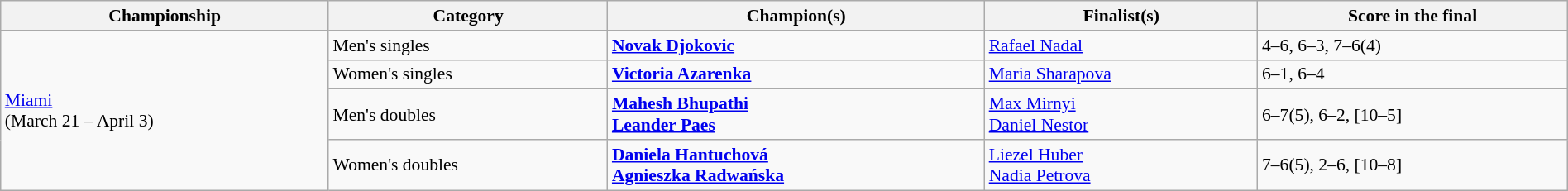<table class="wikitable" style="font-size:90%;" width=100%>
<tr>
<th>Championship</th>
<th>Category</th>
<th>Champion(s)</th>
<th>Finalist(s)</th>
<th>Score in the final</th>
</tr>
<tr>
<td rowspan="4"><a href='#'>Miami</a><br>(March 21 – April 3)</td>
<td>Men's singles</td>
<td> <strong><a href='#'>Novak Djokovic</a> </strong></td>
<td> <a href='#'>Rafael Nadal</a></td>
<td>4–6, 6–3, 7–6(4)</td>
</tr>
<tr>
<td>Women's singles</td>
<td> <strong><a href='#'>Victoria Azarenka</a> </strong></td>
<td> <a href='#'>Maria Sharapova</a></td>
<td>6–1, 6–4</td>
</tr>
<tr>
<td>Men's doubles</td>
<td> <strong><a href='#'>Mahesh Bhupathi</a> </strong> <br> <strong><a href='#'>Leander Paes</a> </strong></td>
<td> <a href='#'>Max Mirnyi</a>  <br> <a href='#'>Daniel Nestor</a></td>
<td>6–7(5), 6–2, [10–5]</td>
</tr>
<tr>
<td>Women's doubles</td>
<td> <strong><a href='#'>Daniela Hantuchová</a> </strong> <br> <strong><a href='#'>Agnieszka Radwańska</a></strong></td>
<td> <a href='#'>Liezel Huber</a> <br> <a href='#'>Nadia Petrova</a></td>
<td>7–6(5), 2–6, [10–8]</td>
</tr>
</table>
